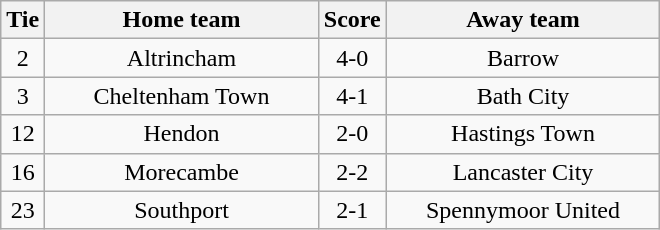<table class="wikitable" style="text-align:center;">
<tr>
<th width=20>Tie</th>
<th width=175>Home team</th>
<th width=20>Score</th>
<th width=175>Away team</th>
</tr>
<tr>
<td>2</td>
<td>Altrincham</td>
<td>4-0</td>
<td>Barrow</td>
</tr>
<tr>
<td>3</td>
<td>Cheltenham Town</td>
<td>4-1</td>
<td>Bath City</td>
</tr>
<tr>
<td>12</td>
<td>Hendon</td>
<td>2-0</td>
<td>Hastings Town</td>
</tr>
<tr>
<td>16</td>
<td>Morecambe</td>
<td>2-2</td>
<td>Lancaster City</td>
</tr>
<tr>
<td>23</td>
<td>Southport</td>
<td>2-1</td>
<td>Spennymoor United</td>
</tr>
</table>
